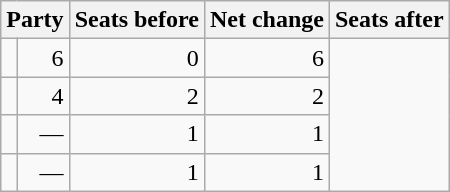<table class=wikitable style="text-align:right">
<tr>
<th colspan="2">Party</th>
<th>Seats before</th>
<th>Net change</th>
<th>Seats after</th>
</tr>
<tr>
<td></td>
<td>6</td>
<td> 0</td>
<td>6</td>
</tr>
<tr>
<td></td>
<td>4</td>
<td> 2</td>
<td>2</td>
</tr>
<tr>
<td></td>
<td>—</td>
<td> 1</td>
<td>1</td>
</tr>
<tr>
<td></td>
<td>—</td>
<td> 1</td>
<td>1</td>
</tr>
</table>
